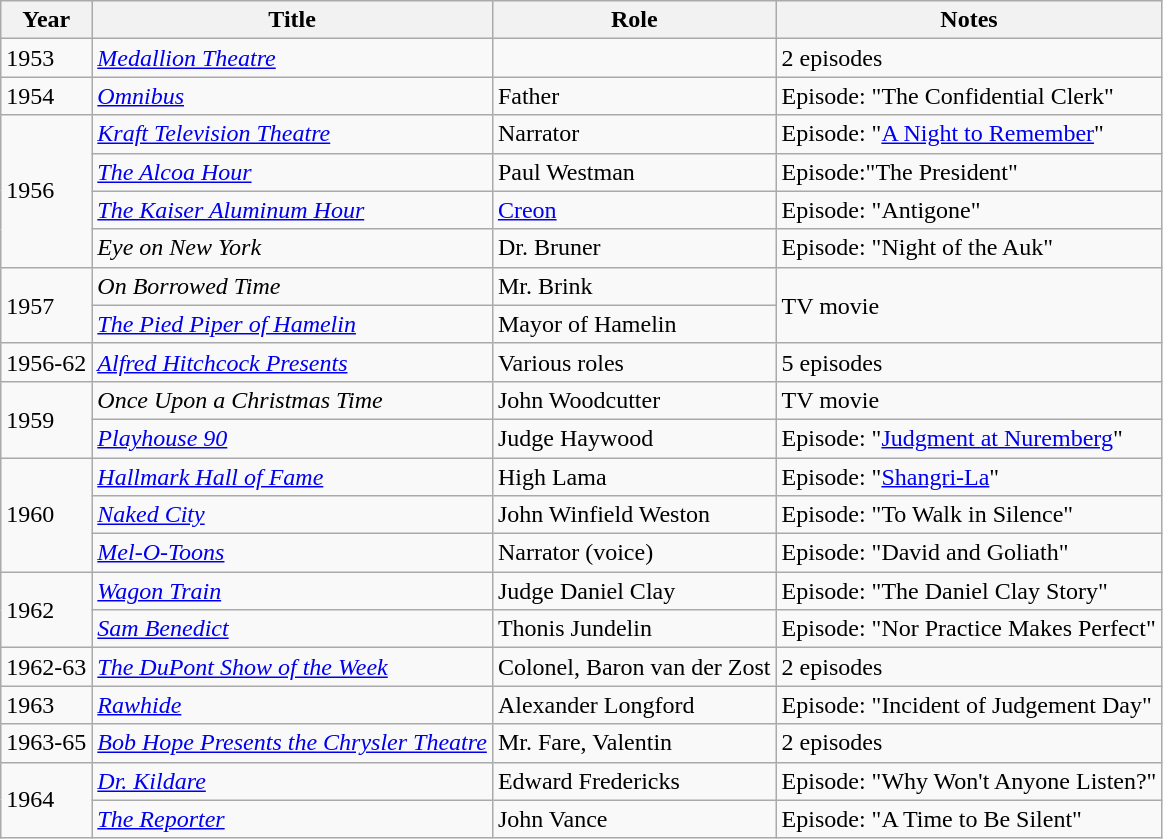<table class="wikitable sortable" style="margin-right: 0;">
<tr>
<th>Year</th>
<th>Title</th>
<th>Role</th>
<th class="unsortable">Notes</th>
</tr>
<tr>
<td>1953</td>
<td><em><a href='#'>Medallion Theatre</a></em></td>
<td></td>
<td>2 episodes</td>
</tr>
<tr>
<td>1954</td>
<td><a href='#'><em>Omnibus</em></a></td>
<td>Father</td>
<td>Episode: "The Confidential Clerk"</td>
</tr>
<tr>
<td rowspan="4">1956</td>
<td><em><a href='#'>Kraft Television Theatre</a></em></td>
<td>Narrator</td>
<td>Episode: "<a href='#'>A Night to Remember</a>"</td>
</tr>
<tr>
<td><em><a href='#'>The Alcoa Hour</a></em></td>
<td>Paul Westman</td>
<td>Episode:"The President"</td>
</tr>
<tr>
<td><em><a href='#'>The Kaiser Aluminum Hour</a></em></td>
<td><a href='#'>Creon</a></td>
<td>Episode: "Antigone"</td>
</tr>
<tr>
<td><em>Eye on New York</em></td>
<td>Dr. Bruner</td>
<td>Episode: "Night of the Auk"</td>
</tr>
<tr>
<td rowspan="2">1957</td>
<td><em>On Borrowed Time</em></td>
<td>Mr. Brink</td>
<td rowspan="2">TV movie</td>
</tr>
<tr>
<td><a href='#'><em>The Pied Piper of Hamelin</em></a></td>
<td>Mayor of Hamelin</td>
</tr>
<tr>
<td>1956-62</td>
<td><em><a href='#'>Alfred Hitchcock Presents</a></em></td>
<td>Various roles</td>
<td>5 episodes</td>
</tr>
<tr>
<td rowspan="2">1959</td>
<td><em>Once Upon a Christmas Time</em></td>
<td>John Woodcutter</td>
<td>TV movie</td>
</tr>
<tr>
<td><em><a href='#'>Playhouse 90</a></em></td>
<td>Judge Haywood</td>
<td>Episode: "<a href='#'>Judgment at Nuremberg</a>"</td>
</tr>
<tr>
<td rowspan="3">1960</td>
<td><em><a href='#'>Hallmark Hall of Fame</a></em></td>
<td>High Lama</td>
<td>Episode: "<a href='#'>Shangri-La</a>"</td>
</tr>
<tr>
<td><a href='#'><em>Naked City</em></a></td>
<td>John Winfield Weston</td>
<td>Episode: "To Walk in Silence"</td>
</tr>
<tr>
<td><em><a href='#'>Mel-O-Toons</a></em></td>
<td>Narrator (voice)</td>
<td>Episode: "David and Goliath"</td>
</tr>
<tr>
<td rowspan="2">1962</td>
<td><em><a href='#'>Wagon Train</a></em></td>
<td>Judge Daniel Clay</td>
<td>Episode: "The Daniel Clay Story"</td>
</tr>
<tr>
<td><em><a href='#'>Sam Benedict</a></em></td>
<td>Thonis Jundelin</td>
<td>Episode: "Nor Practice Makes Perfect"</td>
</tr>
<tr>
<td>1962-63</td>
<td><em><a href='#'>The DuPont Show of the Week</a></em></td>
<td>Colonel, Baron van der Zost</td>
<td>2 episodes</td>
</tr>
<tr>
<td>1963</td>
<td><a href='#'><em>Rawhide</em></a></td>
<td>Alexander Longford</td>
<td>Episode: "Incident of Judgement Day"</td>
</tr>
<tr>
<td>1963-65</td>
<td><em><a href='#'>Bob Hope Presents the Chrysler Theatre</a></em></td>
<td>Mr. Fare, Valentin</td>
<td>2 episodes</td>
</tr>
<tr>
<td rowspan="2">1964</td>
<td><a href='#'><em>Dr. Kildare</em></a></td>
<td>Edward Fredericks</td>
<td>Episode: "Why Won't Anyone Listen?"</td>
</tr>
<tr>
<td><a href='#'><em>The Reporter</em></a></td>
<td>John Vance</td>
<td>Episode: "A Time to Be Silent"</td>
</tr>
</table>
